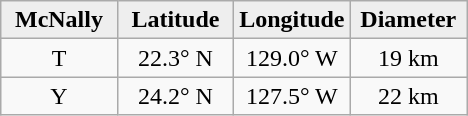<table class="wikitable">
<tr>
<th width="25%" style="background:#eeeeee;">McNally</th>
<th width="25%" style="background:#eeeeee;">Latitude</th>
<th width="25%" style="background:#eeeeee;">Longitude</th>
<th width="25%" style="background:#eeeeee;">Diameter</th>
</tr>
<tr>
<td align="center">T</td>
<td align="center">22.3° N</td>
<td align="center">129.0° W</td>
<td align="center">19 km</td>
</tr>
<tr>
<td align="center">Y</td>
<td align="center">24.2° N</td>
<td align="center">127.5° W</td>
<td align="center">22 km</td>
</tr>
</table>
